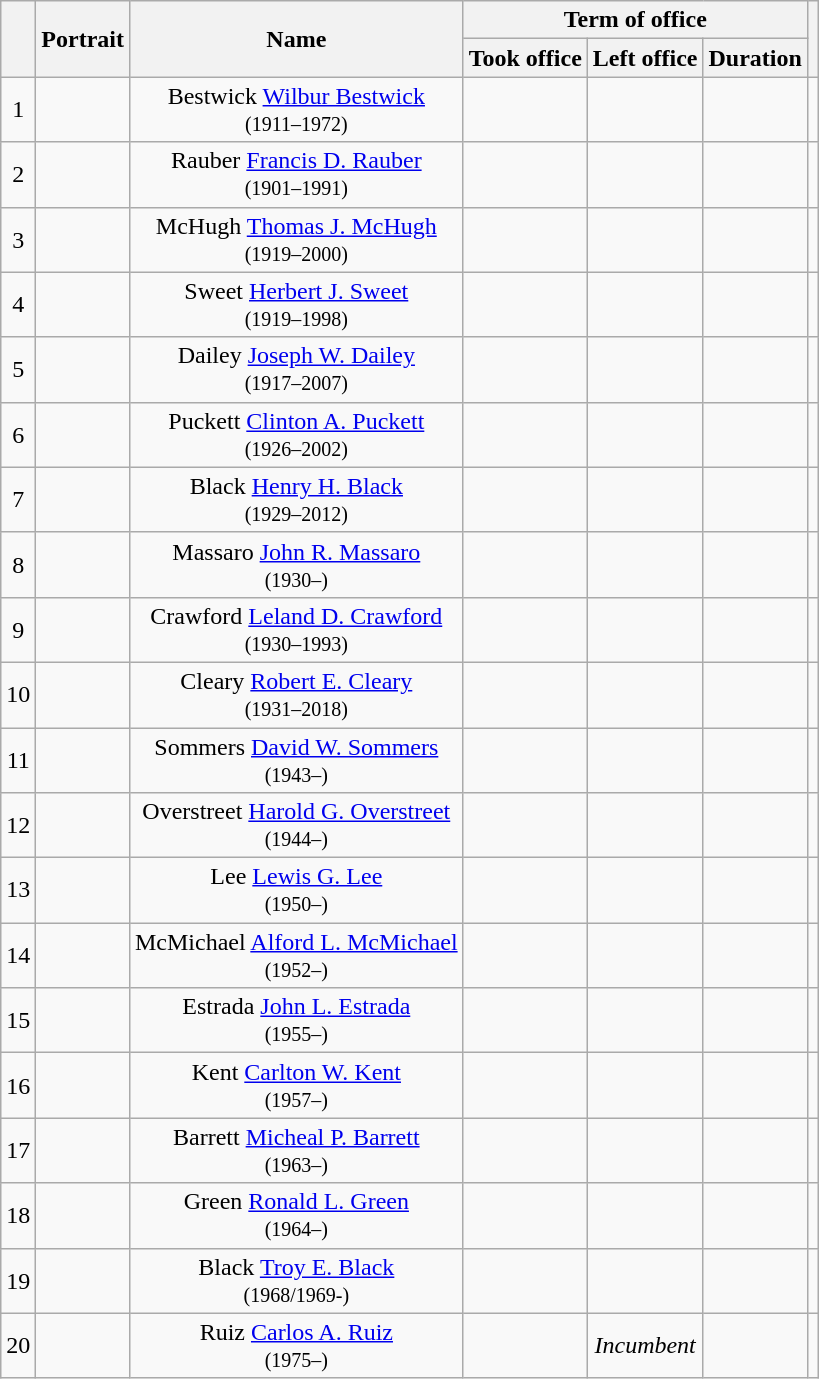<table class="wikitable sortable" style="text-align:center;">
<tr>
<th rowspan=2></th>
<th class="unsortable" rowspan=2>Portrait</th>
<th rowspan=2>Name</th>
<th colspan=3>Term of office</th>
<th class="unsortable" rowspan=2></th>
</tr>
<tr>
<th>Took office</th>
<th>Left office</th>
<th>Duration</th>
</tr>
<tr>
<td>1</td>
<td></td>
<td><span>Bestwick</span> <a href='#'>Wilbur Bestwick</a><br><small>(1911–1972)</small></td>
<td></td>
<td></td>
<td></td>
<td></td>
</tr>
<tr>
<td>2</td>
<td></td>
<td><span>Rauber</span> <a href='#'>Francis D. Rauber</a><br><small>(1901–1991)</small></td>
<td></td>
<td></td>
<td></td>
<td></td>
</tr>
<tr>
<td>3</td>
<td></td>
<td><span>McHugh</span> <a href='#'>Thomas J. McHugh</a><br><small>(1919–2000)</small></td>
<td></td>
<td></td>
<td></td>
<td></td>
</tr>
<tr>
<td>4</td>
<td></td>
<td><span>Sweet</span> <a href='#'>Herbert J. Sweet</a><br><small>(1919–1998)</small></td>
<td></td>
<td></td>
<td></td>
<td></td>
</tr>
<tr>
<td>5</td>
<td></td>
<td><span>Dailey</span> <a href='#'>Joseph W. Dailey</a><br><small>(1917–2007)</small></td>
<td></td>
<td></td>
<td></td>
<td></td>
</tr>
<tr>
<td>6</td>
<td></td>
<td><span>Puckett</span> <a href='#'>Clinton A. Puckett</a><br><small>(1926–2002)</small></td>
<td></td>
<td></td>
<td></td>
<td></td>
</tr>
<tr>
<td>7</td>
<td></td>
<td><span>Black</span> <a href='#'>Henry H. Black</a><br><small>(1929–2012)</small></td>
<td></td>
<td></td>
<td></td>
<td></td>
</tr>
<tr>
<td>8</td>
<td></td>
<td><span>Massaro</span> <a href='#'>John R. Massaro</a><br><small>(1930–)</small></td>
<td></td>
<td></td>
<td></td>
<td></td>
</tr>
<tr>
<td>9</td>
<td></td>
<td><span>Crawford</span> <a href='#'>Leland D. Crawford</a><br><small>(1930–1993)</small></td>
<td></td>
<td></td>
<td></td>
<td></td>
</tr>
<tr>
<td>10</td>
<td></td>
<td><span>Cleary</span> <a href='#'>Robert E. Cleary</a><br><small>(1931–2018)</small></td>
<td></td>
<td></td>
<td></td>
<td></td>
</tr>
<tr>
<td>11</td>
<td></td>
<td><span>Sommers</span> <a href='#'>David W. Sommers</a><br><small>(1943–)</small></td>
<td></td>
<td></td>
<td></td>
<td></td>
</tr>
<tr>
<td>12</td>
<td></td>
<td><span>Overstreet</span> <a href='#'>Harold G. Overstreet</a><br><small>(1944–)</small></td>
<td></td>
<td></td>
<td></td>
<td></td>
</tr>
<tr>
<td>13</td>
<td></td>
<td><span>Lee</span> <a href='#'>Lewis G. Lee</a><br><small>(1950–)</small></td>
<td></td>
<td></td>
<td></td>
<td></td>
</tr>
<tr>
<td>14</td>
<td></td>
<td><span>McMichael</span> <a href='#'>Alford L. McMichael</a><br><small>(1952–)</small></td>
<td></td>
<td></td>
<td></td>
<td></td>
</tr>
<tr>
<td>15</td>
<td></td>
<td><span>Estrada</span> <a href='#'>John L. Estrada</a><br><small>(1955–)</small></td>
<td></td>
<td></td>
<td></td>
<td></td>
</tr>
<tr>
<td>16</td>
<td></td>
<td><span>Kent</span> <a href='#'>Carlton W. Kent</a><br><small>(1957–)</small></td>
<td></td>
<td></td>
<td></td>
<td></td>
</tr>
<tr>
<td>17</td>
<td></td>
<td><span>Barrett</span> <a href='#'>Micheal P. Barrett</a><br><small>(1963–)</small></td>
<td></td>
<td></td>
<td></td>
<td></td>
</tr>
<tr>
<td>18</td>
<td></td>
<td><span>Green</span> <a href='#'>Ronald L. Green</a><br><small>(1964–)</small></td>
<td></td>
<td></td>
<td></td>
<td></td>
</tr>
<tr>
<td>19</td>
<td></td>
<td><span>Black</span> <a href='#'>Troy E. Black</a><br><small>(1968/1969-)</small></td>
<td></td>
<td></td>
<td></td>
<td></td>
</tr>
<tr>
<td>20</td>
<td></td>
<td><span>Ruiz</span> <a href='#'>Carlos A. Ruiz</a><br><small>(1975–)</small></td>
<td></td>
<td><em>Incumbent</em></td>
<td></td>
<td></td>
</tr>
</table>
